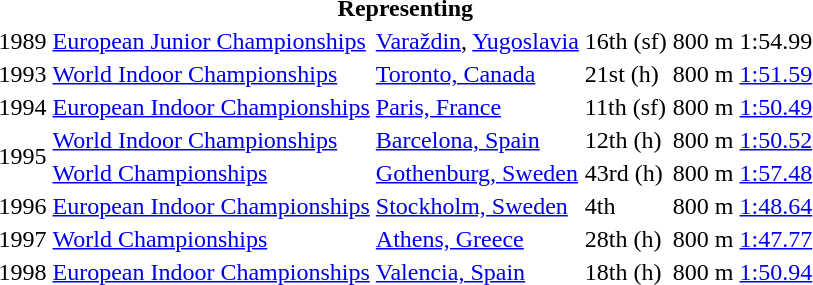<table>
<tr>
<th colspan="6">Representing </th>
</tr>
<tr>
<td>1989</td>
<td><a href='#'>European Junior Championships</a></td>
<td><a href='#'>Varaždin</a>, <a href='#'>Yugoslavia</a></td>
<td>16th (sf)</td>
<td>800 m</td>
<td>1:54.99</td>
</tr>
<tr>
<td>1993</td>
<td><a href='#'>World Indoor Championships</a></td>
<td><a href='#'>Toronto, Canada</a></td>
<td>21st (h)</td>
<td>800 m</td>
<td><a href='#'>1:51.59</a></td>
</tr>
<tr>
<td>1994</td>
<td><a href='#'>European Indoor Championships</a></td>
<td><a href='#'>Paris, France</a></td>
<td>11th (sf)</td>
<td>800 m</td>
<td><a href='#'>1:50.49</a></td>
</tr>
<tr>
<td rowspan=2>1995</td>
<td><a href='#'>World Indoor Championships</a></td>
<td><a href='#'>Barcelona, Spain</a></td>
<td>12th (h)</td>
<td>800 m</td>
<td><a href='#'>1:50.52</a></td>
</tr>
<tr>
<td><a href='#'>World Championships</a></td>
<td><a href='#'>Gothenburg, Sweden</a></td>
<td>43rd (h)</td>
<td>800 m</td>
<td><a href='#'>1:57.48</a></td>
</tr>
<tr>
<td>1996</td>
<td><a href='#'>European Indoor Championships</a></td>
<td><a href='#'>Stockholm, Sweden</a></td>
<td>4th</td>
<td>800 m</td>
<td><a href='#'>1:48.64</a></td>
</tr>
<tr>
<td>1997</td>
<td><a href='#'>World Championships</a></td>
<td><a href='#'>Athens, Greece</a></td>
<td>28th (h)</td>
<td>800 m</td>
<td><a href='#'>1:47.77</a></td>
</tr>
<tr>
<td>1998</td>
<td><a href='#'>European Indoor Championships</a></td>
<td><a href='#'>Valencia, Spain</a></td>
<td>18th (h)</td>
<td>800 m</td>
<td><a href='#'>1:50.94</a></td>
</tr>
</table>
